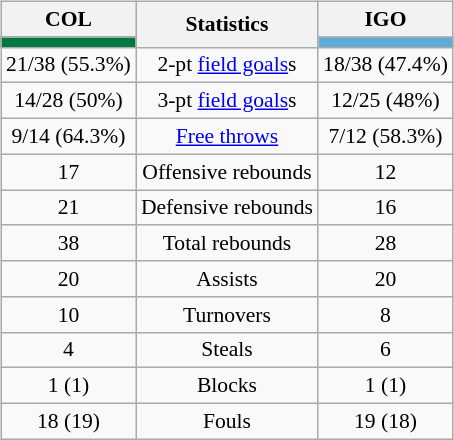<table style="width:100%;">
<tr>
<td valign=top align=right width=33%><br>













</td>
<td style="vertical-align:top; align:center; width:33%;"><br><table style="width:100%;">
<tr>
<td style="width=50%;"></td>
<td></td>
<td style="width=50%;"></td>
</tr>
</table>
<table class="wikitable" style="font-size:90%; text-align:center; margin:auto;" align=center>
<tr>
<th>COL</th>
<th rowspan=2>Statistics</th>
<th>IGO</th>
</tr>
<tr>
<td style="background:#007941;"></td>
<td style="background:#61ABD8;"></td>
</tr>
<tr>
<td>21/38 (55.3%)</td>
<td>2-pt <a href='#'>field goals</a>s</td>
<td>18/38 (47.4%)</td>
</tr>
<tr>
<td>14/28 (50%)</td>
<td>3-pt <a href='#'>field goals</a>s</td>
<td>12/25 (48%)</td>
</tr>
<tr>
<td>9/14 (64.3%)</td>
<td><a href='#'>Free throws</a></td>
<td>7/12 (58.3%)</td>
</tr>
<tr>
<td>17</td>
<td>Offensive rebounds</td>
<td>12</td>
</tr>
<tr>
<td>21</td>
<td>Defensive rebounds</td>
<td>16</td>
</tr>
<tr>
<td>38</td>
<td>Total rebounds</td>
<td>28</td>
</tr>
<tr>
<td>20</td>
<td>Assists</td>
<td>20</td>
</tr>
<tr>
<td>10</td>
<td>Turnovers</td>
<td>8</td>
</tr>
<tr>
<td>4</td>
<td>Steals</td>
<td>6</td>
</tr>
<tr>
<td>1 (1)</td>
<td>Blocks</td>
<td>1 (1)</td>
</tr>
<tr>
<td>18 (19)</td>
<td>Fouls</td>
<td>19 (18)</td>
</tr>
</table>
</td>
<td style="vertical-align:top; align:left; width:33%;"><br>












</td>
</tr>
</table>
